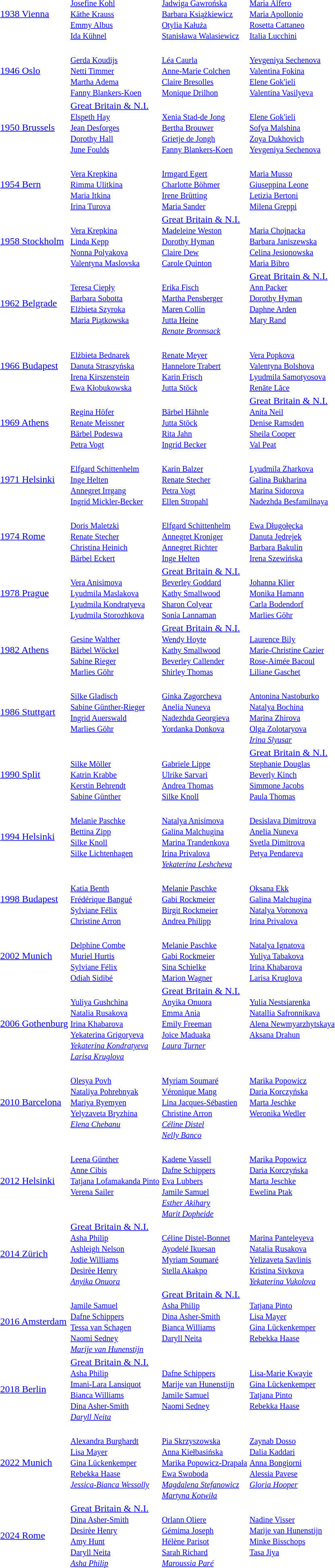<table>
<tr>
<td><a href='#'>1938 Vienna</a><br></td>
<td><small><br><a href='#'>Josefine Kohl</a><br><a href='#'>Käthe Krauss</a><br><a href='#'>Emmy Albus</a><br><a href='#'>Ida Kühnel</a></small></td>
<td><small><br><a href='#'>Jadwiga Gawrońska</a><br><a href='#'>Barbara Książkiewicz</a><br><a href='#'>Otylia Kałuża</a><br><a href='#'>Stanisława Walasiewicz</a></small></td>
<td><small><br><a href='#'>Maria Alfero</a><br><a href='#'>Maria Apollonio</a><br><a href='#'>Rosetta Cattaneo</a><br><a href='#'>Italia Lucchini</a></small></td>
</tr>
<tr>
<td><a href='#'>1946 Oslo</a><br></td>
<td><small><br><a href='#'>Gerda Koudijs</a><br><a href='#'>Netti Timmer</a><br><a href='#'>Martha Adema</a><br><a href='#'>Fanny Blankers-Koen</a></small></td>
<td><small><br><a href='#'>Léa Caurla</a><br><a href='#'>Anne-Marie Colchen</a><br><a href='#'>Claire Bresolles</a><br><a href='#'>Monique Drilhon</a></small></td>
<td><small><br><a href='#'>Yevgeniya Sechenova</a><br><a href='#'>Valentina Fokina</a><br><a href='#'>Elene Gok'ieli</a><br><a href='#'>Valentina Vasilyeva</a></small></td>
</tr>
<tr>
<td><a href='#'>1950 Brussels</a><br></td>
<td> <a href='#'>Great Britain & N.I.</a><small><br><a href='#'>Elspeth Hay</a><br><a href='#'>Jean Desforges</a><br><a href='#'>Dorothy Hall</a><br><a href='#'>June Foulds</a></small></td>
<td><small><br><a href='#'>Xenia Stad-de Jong</a><br><a href='#'>Bertha Brouwer</a><br><a href='#'>Grietje de Jongh</a><br><a href='#'>Fanny Blankers-Koen</a></small></td>
<td><small><br><a href='#'>Elene Gok'ieli</a><br><a href='#'>Sofya Malshina</a><br><a href='#'>Zoya Dukhovich</a><br><a href='#'>Yevgeniya Sechenova</a></small></td>
</tr>
<tr>
<td><a href='#'>1954 Bern</a><br></td>
<td><small><br><a href='#'>Vera Krepkina</a><br><a href='#'>Rimma Ulitkina</a><br><a href='#'>Maria Itkina</a><br><a href='#'>Irina Turova</a></small></td>
<td><small><br><a href='#'>Irmgard Egert</a><br><a href='#'>Charlotte Böhmer</a><br><a href='#'>Irene Brütting</a><br><a href='#'>Maria Sander</a></small></td>
<td><small><br><a href='#'>Maria Musso</a><br><a href='#'>Giuseppina Leone</a><br><a href='#'>Letizia Bertoni</a><br><a href='#'>Milena Greppi</a></small></td>
</tr>
<tr>
<td><a href='#'>1958 Stockholm</a><br></td>
<td><small><br><a href='#'>Vera Krepkina</a><br><a href='#'>Linda Kepp</a><br><a href='#'>Nonna Polyakova</a><br><a href='#'>Valentyna Maslovska</a></small></td>
<td> <a href='#'>Great Britain & N.I.</a><small><br><a href='#'>Madeleine Weston</a><br><a href='#'>Dorothy Hyman</a><br><a href='#'>Claire Dew</a><br><a href='#'>Carole Quinton</a></small></td>
<td><small><br><a href='#'>Maria Chojnacka</a><br><a href='#'>Barbara Janiszewska</a><br><a href='#'>Celina Jesionowska</a><br><a href='#'>Maria Bibro</a></small></td>
</tr>
<tr>
<td><a href='#'>1962 Belgrade</a><br></td>
<td valign="top"><small><br><a href='#'>Teresa Ciepły</a><br><a href='#'>Barbara Sobotta</a><br><a href='#'>Elżbieta Szyroka</a><br><a href='#'>Maria Piątkowska</a></small></td>
<td><small><br><a href='#'>Erika Fisch</a><br><a href='#'>Martha Pensberger</a><br><a href='#'>Maren Collin</a><br><a href='#'>Jutta Heine</a><br><em><a href='#'>Renate Bronnsack</a></em></small></td>
<td valign="top"> <a href='#'>Great Britain & N.I.</a><small><br><a href='#'>Ann Packer</a><br><a href='#'>Dorothy Hyman</a><br><a href='#'>Daphne Arden</a><br><a href='#'>Mary Rand</a></small></td>
</tr>
<tr>
<td><a href='#'>1966 Budapest</a><br></td>
<td><small><br><a href='#'>Elżbieta Bednarek</a><br><a href='#'>Danuta Straszyńska</a><br><a href='#'>Irena Kirszenstein</a><br><a href='#'>Ewa Kłobukowska</a></small></td>
<td><small><br><a href='#'>Renate Meyer</a><br><a href='#'>Hannelore Trabert</a><br><a href='#'>Karin Frisch</a><br><a href='#'>Jutta Stöck</a></small></td>
<td><small><br><a href='#'>Vera Popkova</a><br><a href='#'>Valentyna Bolshova</a><br><a href='#'>Lyudmila Samotyosova</a><br><a href='#'>Renāte Lāce</a></small></td>
</tr>
<tr>
<td><a href='#'>1969 Athens</a><br></td>
<td><small><br><a href='#'>Regina Höfer</a><br><a href='#'>Renate Meissner</a><br><a href='#'>Bärbel Podeswa</a><br><a href='#'>Petra Vogt</a></small></td>
<td><small><br><a href='#'>Bärbel Hähnle</a><br><a href='#'>Jutta Stöck</a><br><a href='#'>Rita Jahn</a><br><a href='#'>Ingrid Becker</a></small></td>
<td> <a href='#'>Great Britain & N.I.</a><small><br><a href='#'>Anita Neil</a><br><a href='#'>Denise Ramsden</a><br><a href='#'>Sheila Cooper</a><br><a href='#'>Val Peat</a></small></td>
</tr>
<tr>
<td><a href='#'>1971 Helsinki</a><br></td>
<td><small><br><a href='#'>Elfgard Schittenhelm</a><br><a href='#'>Inge Helten</a><br><a href='#'>Annegret Irrgang</a><br><a href='#'>Ingrid Mickler-Becker</a></small></td>
<td><small><br><a href='#'>Karin Balzer</a><br><a href='#'>Renate Stecher</a><br><a href='#'>Petra Vogt</a><br><a href='#'>Ellen Stropahl</a></small></td>
<td><small><br><a href='#'>Lyudmila Zharkova</a><br><a href='#'>Galina Bukharina</a><br><a href='#'>Marina Sidorova</a><br><a href='#'>Nadezhda Besfamilnaya</a></small></td>
</tr>
<tr>
<td><a href='#'>1974 Rome</a><br></td>
<td><small><br><a href='#'>Doris Maletzki</a><br><a href='#'>Renate Stecher</a><br><a href='#'>Christina Heinich</a><br><a href='#'>Bärbel Eckert</a></small></td>
<td><small><br><a href='#'>Elfgard Schittenhelm</a><br><a href='#'>Annegret Kroniger</a><br><a href='#'>Annegret Richter</a><br><a href='#'>Inge Helten</a></small></td>
<td><small><br><a href='#'>Ewa Długołęcka</a><br><a href='#'>Danuta Jędrejek</a><br><a href='#'>Barbara Bakulin</a><br><a href='#'>Irena Szewińska</a></small></td>
</tr>
<tr>
<td><a href='#'>1978 Prague</a><br></td>
<td><small><br><a href='#'>Vera Anisimova</a><br><a href='#'>Lyudmila Maslakova</a><br><a href='#'>Lyudmila Kondratyeva</a><br><a href='#'>Lyudmila Storozhkova</a></small></td>
<td> <a href='#'>Great Britain & N.I.</a><small><br><a href='#'>Beverley Goddard</a><br><a href='#'>Kathy Smallwood</a><br><a href='#'>Sharon Colyear</a><br><a href='#'>Sonia Lannaman</a></small></td>
<td><small><br><a href='#'>Johanna Klier</a><br><a href='#'>Monika Hamann</a><br><a href='#'>Carla Bodendorf</a><br><a href='#'>Marlies Göhr</a></small></td>
</tr>
<tr>
<td><a href='#'>1982 Athens</a><br></td>
<td><small><br><a href='#'>Gesine Walther</a><br><a href='#'>Bärbel Wöckel</a><br><a href='#'>Sabine Rieger</a><br><a href='#'>Marlies Göhr</a></small></td>
<td> <a href='#'>Great Britain & N.I.</a><small><br><a href='#'>Wendy Hoyte</a><br><a href='#'>Kathy Smallwood</a><br><a href='#'>Beverley Callender</a><br><a href='#'>Shirley Thomas</a></small></td>
<td><small><br><a href='#'>Laurence Bily</a><br><a href='#'>Marie-Christine Cazier</a><br><a href='#'>Rose-Aimée Bacoul</a><br><a href='#'>Liliane Gaschet</a></small></td>
</tr>
<tr>
<td><a href='#'>1986 Stuttgart</a><br></td>
<td valign="top"><small><br><a href='#'>Silke Gladisch</a><br><a href='#'>Sabine Günther-Rieger</a><br><a href='#'>Ingrid Auerswald</a><br><a href='#'>Marlies Göhr</a></small></td>
<td valign="top"><small><br><a href='#'>Ginka Zagorcheva</a><br><a href='#'>Anelia Nuneva</a><br><a href='#'>Nadezhda Georgieva</a><br><a href='#'>Yordanka Donkova</a></small></td>
<td><small><br><a href='#'>Antonina Nastoburko</a><br><a href='#'>Natalya Bochina</a><br><a href='#'>Marina Zhirova</a><br><a href='#'>Olga Zolotaryova</a><br><em><a href='#'>Irina Slyusar</a></em></small></td>
</tr>
<tr>
<td><a href='#'>1990 Split</a><br></td>
<td><small><br><a href='#'>Silke Möller</a><br><a href='#'>Katrin Krabbe</a><br><a href='#'>Kerstin Behrendt</a><br><a href='#'>Sabine Günther</a></small></td>
<td><small><br><a href='#'>Gabriele Lippe</a><br><a href='#'>Ulrike Sarvari</a><br><a href='#'>Andrea Thomas</a><br><a href='#'>Silke Knoll</a></small></td>
<td> <a href='#'>Great Britain & N.I.</a><small><br><a href='#'>Stephanie Douglas</a><br><a href='#'>Beverly Kinch</a><br><a href='#'>Simmone Jacobs</a><br><a href='#'>Paula Thomas</a></small></td>
</tr>
<tr>
<td><a href='#'>1994 Helsinki</a><br></td>
<td valign="top"><small><br><a href='#'>Melanie Paschke</a><br><a href='#'>Bettina Zipp</a><br><a href='#'>Silke Knoll</a><br><a href='#'>Silke Lichtenhagen</a></small></td>
<td><small><br><a href='#'>Natalya Anisimova</a><br><a href='#'>Galina Malchugina</a><br><a href='#'>Marina Trandenkova</a><br><a href='#'>Irina Privalova</a><br><em><a href='#'>Yekaterina Leshcheva</a></em></small></td>
<td valign="top"><small><br><a href='#'>Desislava Dimitrova</a><br><a href='#'>Anelia Nuneva</a><br><a href='#'>Svetla Dimitrova</a><br><a href='#'>Petya Pendareva</a></small></td>
</tr>
<tr>
<td><a href='#'>1998 Budapest</a><br></td>
<td><small><br><a href='#'>Katia Benth</a><br><a href='#'>Frédérique Bangué</a><br><a href='#'>Sylviane Félix</a><br><a href='#'>Christine Arron</a></small></td>
<td><small><br><a href='#'>Melanie Paschke</a><br><a href='#'>Gabi Rockmeier</a><br><a href='#'>Birgit Rockmeier</a><br><a href='#'>Andrea Philipp</a></small></td>
<td><small><br><a href='#'>Oksana Ekk</a><br><a href='#'>Galina Malchugina</a><br><a href='#'>Natalya Voronova</a><br><a href='#'>Irina Privalova</a></small></td>
</tr>
<tr>
<td><a href='#'>2002 Munich</a><br></td>
<td><small><br><a href='#'>Delphine Combe</a><br><a href='#'>Muriel Hurtis</a><br><a href='#'>Sylviane Félix</a><br><a href='#'>Odiah Sidibé</a></small></td>
<td><small><br><a href='#'>Melanie Paschke</a><br><a href='#'>Gabi Rockmeier</a><br><a href='#'>Sina Schielke</a><br><a href='#'>Marion Wagner</a></small></td>
<td><small><br><a href='#'>Natalya Ignatova</a><br><a href='#'>Yuliya Tabakova</a><br><a href='#'>Irina Khabarova</a><br><a href='#'>Larisa Kruglova</a></small></td>
</tr>
<tr>
<td><a href='#'>2006 Gothenburg</a><br></td>
<td><small><br><a href='#'>Yuliya Gushchina</a><br><a href='#'>Natalia Rusakova</a><br><a href='#'>Irina Khabarova</a><br><a href='#'>Yekaterina Grigoryeva</a><br><em><a href='#'>Yekaterina Kondratyeva</a></em><br><em><a href='#'>Larisa Kruglova</a></em></small></td>
<td valign="top"> <a href='#'>Great Britain & N.I.</a><small><br><a href='#'>Anyika Onuora</a><br><a href='#'>Emma Ania</a><br><a href='#'>Emily Freeman</a><br><a href='#'>Joice Maduaka</a><br><em><a href='#'>Laura Turner</a></em></small></td>
<td valign="top"><small><br><a href='#'>Yulia Nestsiarenka</a><br><a href='#'>Natallia Safronnikava</a><br><a href='#'>Alena Newmyarzhytskaya</a><br><a href='#'>Aksana Drahun</a></small></td>
</tr>
<tr>
<td><a href='#'>2010 Barcelona</a><br></td>
<td valign="top"><small><br><a href='#'>Olesya Povh</a><br><a href='#'>Nataliya Pohrebnyak</a><br><a href='#'>Mariya Ryemyen</a><br><a href='#'>Yelyzaveta Bryzhina</a><br><em><a href='#'>Elena Chebanu</a></em></small></td>
<td><small><br><a href='#'>Myriam Soumaré</a><br><a href='#'>Véronique Mang</a><br><a href='#'>Lina Jacques-Sébastien</a><br><a href='#'>Christine Arron</a><br><em><a href='#'>Céline Distel</a></em><br><em><a href='#'>Nelly Banco</a></em></small></td>
<td valign="top"><small><br><a href='#'>Marika Popowicz</a><br><a href='#'>Daria Korczyńska</a><br><a href='#'>Marta Jeschke</a><br><a href='#'>Weronika Wedler</a></small></td>
</tr>
<tr>
<td><a href='#'>2012 Helsinki</a><br></td>
<td valign="top"><small><br><a href='#'>Leena Günther</a><br><a href='#'>Anne Cibis</a><br><a href='#'>Tatjana Lofamakanda Pinto</a><br><a href='#'>Verena Sailer</a></small></td>
<td><small><br><a href='#'>Kadene Vassell</a><br><a href='#'>Dafne Schippers</a><br><a href='#'>Eva Lubbers</a><br><a href='#'>Jamile Samuel</a><br><em><a href='#'>Esther Akihary</a></em><br><em><a href='#'>Marit Dopheide</a></em></small></td>
<td valign="top"><small><br><a href='#'>Marika Popowicz</a><br><a href='#'>Daria Korczyńska</a><br><a href='#'>Marta Jeschke</a><br><a href='#'>Ewelina Ptak</a></small></td>
</tr>
<tr>
<td><a href='#'>2014 Zürich</a><br></td>
<td> <a href='#'>Great Britain & N.I.</a><small><br><a href='#'>Asha Philip</a><br><a href='#'>Ashleigh Nelson</a><br><a href='#'>Jodie Williams</a><br><a href='#'>Desirèe Henry</a><br><em><a href='#'>Anyika Onuora</a></em></small></td>
<td valign="top"><small><br><a href='#'>Céline Distel-Bonnet</a><br><a href='#'>Ayodelé Ikuesan</a><br><a href='#'>Myriam Soumaré</a><br><a href='#'>Stella Akakpo</a></small></td>
<td><small><br><a href='#'>Marina Panteleyeva</a><br><a href='#'>Natalia Rusakova</a><br><a href='#'>Yelizaveta Savlinis</a><br><a href='#'>Kristina Sivkova</a><br><em><a href='#'>Yekaterina Vukolova</a></em></small></td>
</tr>
<tr>
<td><a href='#'>2016 Amsterdam</a><br></td>
<td><small><br><a href='#'>Jamile Samuel</a><br><a href='#'>Dafne Schippers</a><br><a href='#'>Tessa van Schagen</a><br><a href='#'>Naomi Sedney</a><br><em><a href='#'>Marije van Hunenstijn</a></em></small></td>
<td valign="top"> <a href='#'>Great Britain & N.I.</a><small><br><a href='#'>Asha Philip</a><br><a href='#'>Dina Asher-Smith</a><br><a href='#'>Bianca Williams</a><br><a href='#'>Daryll Neita</a></small></td>
<td valign="top"><small><br><a href='#'>Tatjana Pinto</a><br><a href='#'>Lisa Mayer</a><br><a href='#'>Gina Lückenkemper</a><br><a href='#'>Rebekka Haase</a></small></td>
</tr>
<tr>
<td><a href='#'>2018 Berlin</a><br></td>
<td> <a href='#'>Great Britain & N.I.</a><small><br><a href='#'>Asha Philip</a><br><a href='#'>Imani-Lara Lansiquot</a><br><a href='#'>Bianca Williams</a><br><a href='#'>Dina Asher-Smith</a><br><em><a href='#'>Daryll Neita</a></em></small></td>
<td valign="top"><small><br><a href='#'>Dafne Schippers</a><br><a href='#'>Marije van Hunenstijn</a><br><a href='#'>Jamile Samuel</a><br><a href='#'>Naomi Sedney</a></small></td>
<td valign="top"><small><br><a href='#'>Lisa-Marie Kwayie</a><br><a href='#'>Gina Lückenkemper</a><br><a href='#'>Tatjana Pinto</a><br><a href='#'>Rebekka Haase</a></small></td>
</tr>
<tr>
<td><a href='#'>2022 Munich</a><br></td>
<td valign="top"><small><br><a href='#'>Alexandra Burghardt</a><br><a href='#'>Lisa Mayer</a><br><a href='#'>Gina Lückenkemper</a><br><a href='#'>Rebekka Haase</a><br><em><a href='#'>Jessica-Bianca Wessolly</a></em></small></td>
<td><small><br><a href='#'>Pia Skrzyszowska</a><br><a href='#'>Anna Kiełbasińska</a><br><a href='#'>Marika Popowicz-Drapała</a><br><a href='#'>Ewa Swoboda</a><br><em><a href='#'>Magdalena Stefanowicz</a></em><br><em><a href='#'>Martyna Kotwiła</a></em></small></td>
<td valign="top"><small><br><a href='#'>Zaynab Dosso</a><br><a href='#'>Dalia Kaddari</a><br><a href='#'>Anna Bongiorni</a><br><a href='#'>Alessia Pavese</a><br><em><a href='#'>Gloria Hooper</a></em></small></td>
</tr>
<tr>
<td><a href='#'>2024 Rome</a><br></td>
<td> <a href='#'>Great Britain & N.I.</a><small><br><a href='#'>Dina Asher-Smith</a><br><a href='#'>Desirèe Henry</a><br><a href='#'>Amy Hunt</a><br><a href='#'>Daryll Neita</a><br><em><a href='#'>Asha Philip</a></em></small></td>
<td><small><br><a href='#'>Orlann Oliere</a><br><a href='#'>Gémima Joseph</a><br><a href='#'>Hélène Parisot</a><br><a href='#'>Sarah Richard</a><br><em><a href='#'>Maroussia Paré</a></em></small></td>
<td valign="top"><small><br><a href='#'>Nadine Visser</a><br><a href='#'>Marije van Hunenstijn</a><br><a href='#'>Minke Bisschops</a><br><a href='#'>Tasa Jiya</a></small></td>
</tr>
</table>
